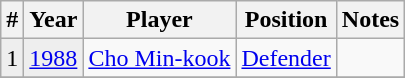<table class="wikitable">
<tr>
<th>#</th>
<th>Year</th>
<th>Player</th>
<th>Position</th>
<th>Notes</th>
</tr>
<tr>
<td style="background:#eeeeee">1</td>
<td style="background:#eeeeee"><a href='#'>1988</a></td>
<td> <a href='#'>Cho Min-kook</a></td>
<td><a href='#'>Defender</a></td>
<td></td>
</tr>
<tr>
</tr>
</table>
